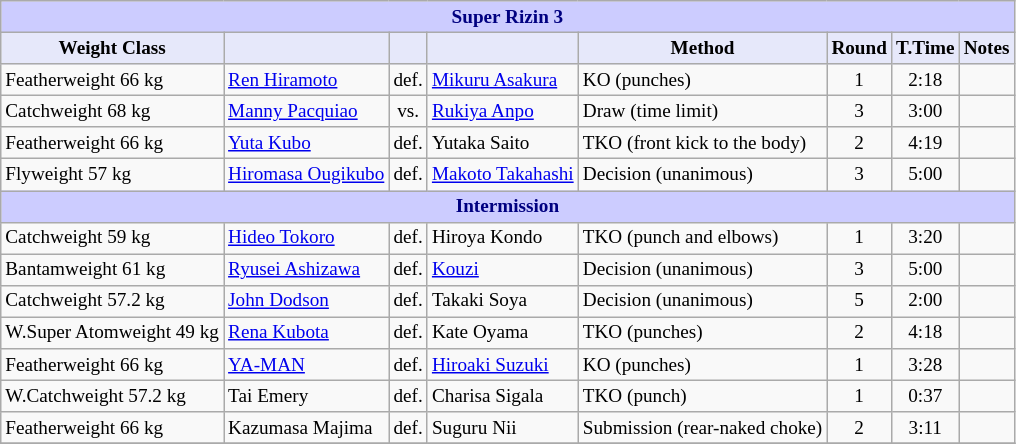<table class="wikitable" style="font-size: 80%;">
<tr>
<th colspan="8" style="background-color: #ccf; color: #000080; text-align: center;"><strong>Super Rizin 3</strong></th>
</tr>
<tr>
<th colspan="1" style="background-color: #E6E8FA; color: #000000; text-align: center;">Weight Class</th>
<th colspan="1" style="background-color: #E6E8FA; color: #000000; text-align: center;"></th>
<th colspan="1" style="background-color: #E6E8FA; color: #000000; text-align: center;"></th>
<th colspan="1" style="background-color: #E6E8FA; color: #000000; text-align: center;"></th>
<th colspan="1" style="background-color: #E6E8FA; color: #000000; text-align: center;">Method</th>
<th colspan="1" style="background-color: #E6E8FA; color: #000000; text-align: center;">Round</th>
<th colspan="1" style="background-color: #E6E8FA; color: #000000; text-align: center;">T.Time</th>
<th colspan="1" style="background-color: #E6E8FA; color: #000000; text-align: center;">Notes</th>
</tr>
<tr>
<td>Featherweight 66 kg</td>
<td> <a href='#'>Ren Hiramoto</a></td>
<td align=center>def.</td>
<td> <a href='#'>Mikuru Asakura</a></td>
<td>KO (punches)</td>
<td align=center>1</td>
<td align=center>2:18</td>
<td></td>
</tr>
<tr>
<td>Catchweight 68 kg</td>
<td> <a href='#'>Manny Pacquiao</a></td>
<td align=center>vs.</td>
<td> <a href='#'>Rukiya Anpo</a></td>
<td>Draw (time limit)</td>
<td align=center>3</td>
<td align=center>3:00</td>
<td></td>
</tr>
<tr>
<td>Featherweight 66 kg</td>
<td> <a href='#'>Yuta Kubo</a></td>
<td align=center>def.</td>
<td> Yutaka Saito</td>
<td>TKO (front kick to the body)</td>
<td align=center>2</td>
<td align=center>4:19</td>
<td></td>
</tr>
<tr>
<td>Flyweight 57 kg</td>
<td> <a href='#'>Hiromasa Ougikubo</a></td>
<td align=center>def.</td>
<td> <a href='#'>Makoto Takahashi</a></td>
<td>Decision (unanimous)</td>
<td align=center>3</td>
<td align=center>5:00</td>
<td></td>
</tr>
<tr>
<th colspan="8" style="background-color: #ccf; color: #000080; text-align: center;"><strong>Intermission</strong></th>
</tr>
<tr>
<td>Catchweight 59 kg</td>
<td> <a href='#'>Hideo Tokoro</a></td>
<td align=center>def.</td>
<td> Hiroya Kondo</td>
<td>TKO (punch and elbows)</td>
<td align=center>1</td>
<td align=center>3:20</td>
<td></td>
</tr>
<tr>
<td>Bantamweight 61 kg</td>
<td> <a href='#'>Ryusei Ashizawa</a></td>
<td align=center>def.</td>
<td> <a href='#'>Kouzi</a></td>
<td>Decision (unanimous)</td>
<td align=center>3</td>
<td align=center>5:00</td>
<td></td>
</tr>
<tr>
<td>Catchweight 57.2 kg</td>
<td> <a href='#'>John Dodson</a></td>
<td align=center>def.</td>
<td> Takaki Soya</td>
<td>Decision (unanimous)</td>
<td align=center>5</td>
<td align=center>2:00</td>
<td></td>
</tr>
<tr>
<td>W.Super Atomweight 49 kg</td>
<td> <a href='#'>Rena Kubota</a></td>
<td align=center>def.</td>
<td> Kate Oyama</td>
<td>TKO (punches)</td>
<td align=center>2</td>
<td align=center>4:18</td>
<td></td>
</tr>
<tr>
<td>Featherweight 66 kg</td>
<td> <a href='#'>YA-MAN</a></td>
<td align=center>def.</td>
<td> <a href='#'>Hiroaki Suzuki</a></td>
<td>KO (punches)</td>
<td align=center>1</td>
<td align=center>3:28</td>
<td></td>
</tr>
<tr>
<td>W.Catchweight 57.2 kg</td>
<td> Tai Emery</td>
<td align=center>def.</td>
<td> Charisa Sigala</td>
<td>TKO (punch)</td>
<td align=center>1</td>
<td align=center>0:37</td>
<td></td>
</tr>
<tr>
<td>Featherweight 66 kg</td>
<td> Kazumasa Majima</td>
<td align=center>def.</td>
<td> Suguru Nii</td>
<td>Submission (rear-naked choke)</td>
<td align=center>2</td>
<td align=center>3:11</td>
<td></td>
</tr>
<tr>
</tr>
</table>
